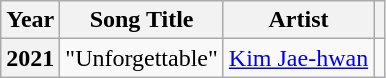<table class="wikitable plainrowheaders">
<tr>
<th scope="col">Year</th>
<th scope="col">Song Title</th>
<th scope="col">Artist</th>
<th scope="col" class="unsortable"></th>
</tr>
<tr>
<th scope="row">2021</th>
<td>"Unforgettable"</td>
<td><a href='#'>Kim Jae-hwan</a></td>
<td style="text-align:center"></td>
</tr>
</table>
